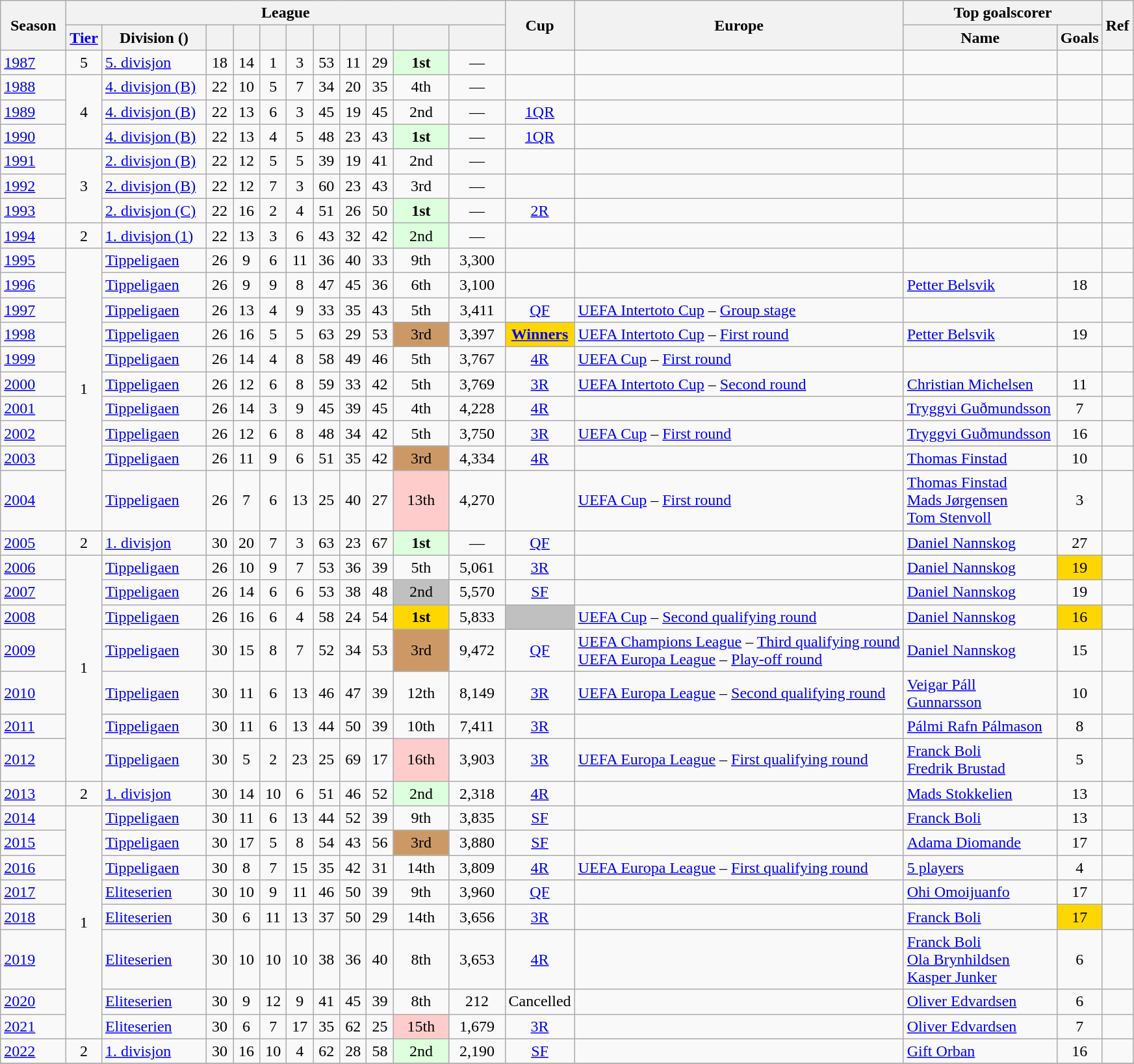<table class="wikitable">
<tr>
<th style="width:60px"  rowspan="2">Season</th>
<th colspan="11">League</th>
<th rowspan="2">Cup</th>
<th rowspan="2">Europe</th>
<th colspan="2">Top goalscorer</th>
<th rowspan="2">Ref</th>
</tr>
<tr>
<th><a href='#'>Tier</a></th>
<th style="width:100px">Division ()</th>
<th width="20"></th>
<th width="20"></th>
<th width="20"></th>
<th width="20"></th>
<th width="20"></th>
<th width="20"></th>
<th width="20"></th>
<th width="50"></th>
<th width="50"></th>
<th style="width:150px">Name</th>
<th>Goals</th>
</tr>
<tr>
<td><a href='#'>1987</a></td>
<td style="text-align:center;" rowspan="1">5</td>
<td><a href='#'>5. divisjon</a></td>
<td align=center>18</td>
<td align=center>14</td>
<td align=center>1</td>
<td align=center>3</td>
<td align=center>53</td>
<td align=center>11</td>
<td align=center>29</td>
<td align=center bgcolor=#DDFFDD> <strong>1st</strong></td>
<td align=center>—</td>
<td align=center><a href='#'></a></td>
<td></td>
<td></td>
<td></td>
<td></td>
</tr>
<tr>
<td><a href='#'>1988</a></td>
<td style="text-align:center;" rowspan="3">4</td>
<td><a href='#'>4. divisjon (B)</a></td>
<td align=center>22</td>
<td align=center>10</td>
<td align=center>5</td>
<td align=center>7</td>
<td align=center>34</td>
<td align=center>20</td>
<td align=center>35</td>
<td align=center>4th</td>
<td align=center>—</td>
<td align=center><a href='#'></a></td>
<td></td>
<td></td>
<td></td>
<td></td>
</tr>
<tr>
<td><a href='#'>1989</a></td>
<td><a href='#'>4. divisjon (B)</a></td>
<td align=center>22</td>
<td align=center>13</td>
<td align=center>6</td>
<td align=center>3</td>
<td align=center>45</td>
<td align=center>19</td>
<td align=center>45</td>
<td align=center>2nd</td>
<td align=center>—</td>
<td align=center><a href='#'>1QR</a></td>
<td></td>
<td></td>
<td></td>
<td></td>
</tr>
<tr>
<td><a href='#'>1990</a></td>
<td><a href='#'>4. divisjon (B)</a></td>
<td align=center>22</td>
<td align=center>13</td>
<td align=center>4</td>
<td align=center>5</td>
<td align=center>48</td>
<td align=center>23</td>
<td align=center>43</td>
<td align=center bgcolor=#DDFFDD> <strong>1st</strong></td>
<td align=center>—</td>
<td align=center><a href='#'>1QR</a></td>
<td></td>
<td></td>
<td></td>
<td></td>
</tr>
<tr>
<td><a href='#'>1991</a></td>
<td style="text-align:center;" rowspan="3">3</td>
<td><a href='#'>2. divisjon (B)</a></td>
<td align=center>22</td>
<td align=center>12</td>
<td align=center>5</td>
<td align=center>5</td>
<td align=center>39</td>
<td align=center>19</td>
<td align=center>41</td>
<td align=center>2nd</td>
<td align=center>—</td>
<td align=center><a href='#'></a></td>
<td></td>
<td></td>
<td></td>
<td></td>
</tr>
<tr>
<td><a href='#'>1992</a></td>
<td><a href='#'>2. divisjon (B)</a></td>
<td align=center>22</td>
<td align=center>12</td>
<td align=center>7</td>
<td align=center>3</td>
<td align=center>60</td>
<td align=center>23</td>
<td align=center>43</td>
<td align=center>3rd</td>
<td align=center>—</td>
<td align=center><a href='#'></a></td>
<td></td>
<td></td>
<td></td>
<td></td>
</tr>
<tr>
<td><a href='#'>1993</a></td>
<td><a href='#'>2. divisjon (C)</a></td>
<td align=center>22</td>
<td align=center>16</td>
<td align=center>2</td>
<td align=center>4</td>
<td align=center>51</td>
<td align=center>26</td>
<td align=center>50</td>
<td align=center bgcolor=#DDFFDD> <strong>1st</strong></td>
<td align=center>—</td>
<td align=center><a href='#'>2R</a></td>
<td></td>
<td></td>
<td></td>
<td></td>
</tr>
<tr>
<td><a href='#'>1994</a></td>
<td style="text-align:center;" rowspan="1">2</td>
<td><a href='#'>1. divisjon (1)</a></td>
<td align=center>22</td>
<td align=center>13</td>
<td align=center>3</td>
<td align=center>6</td>
<td align=center>43</td>
<td align=center>32</td>
<td align=center>42</td>
<td align=center bgcolor=#DDFFDD> 2nd</td>
<td align=center>—</td>
<td align=center><a href='#'></a></td>
<td></td>
<td></td>
<td></td>
<td></td>
</tr>
<tr>
<td><a href='#'>1995</a></td>
<td style="text-align:center;" rowspan="10">1</td>
<td><a href='#'>Tippeligaen</a></td>
<td align=center>26</td>
<td align=center>9</td>
<td align=center>6</td>
<td align=center>11</td>
<td align=center>36</td>
<td align=center>40</td>
<td align=center>33</td>
<td align=center>9th</td>
<td align=center>3,300</td>
<td align=center><a href='#'></a></td>
<td></td>
<td></td>
<td></td>
<td></td>
</tr>
<tr>
<td><a href='#'>1996</a></td>
<td><a href='#'>Tippeligaen</a></td>
<td align=center>26</td>
<td align=center>9</td>
<td align=center>9</td>
<td align=center>8</td>
<td align=center>47</td>
<td align=center>45</td>
<td align=center>36</td>
<td align=center>6th</td>
<td align=center>3,100</td>
<td align=center><a href='#'></a></td>
<td></td>
<td><a href='#'>Petter Belsvik</a></td>
<td align=center>18</td>
<td></td>
</tr>
<tr>
<td><a href='#'>1997</a></td>
<td><a href='#'>Tippeligaen</a></td>
<td align=center>26</td>
<td align=center>13</td>
<td align=center>4</td>
<td align=center>9</td>
<td align=center>33</td>
<td align=center>35</td>
<td align=center>43</td>
<td align=center>5th</td>
<td align=center>3,411</td>
<td align=center><a href='#'>QF</a></td>
<td><a href='#'>UEFA Intertoto Cup</a> – <a href='#'>Group stage</a></td>
<td></td>
<td></td>
<td></td>
</tr>
<tr>
<td><a href='#'>1998</a></td>
<td><a href='#'>Tippeligaen</a></td>
<td align=center>26</td>
<td align=center>16</td>
<td align=center>5</td>
<td align=center>5</td>
<td align=center>63</td>
<td align=center>29</td>
<td align=center>53</td>
<td align=center bgcolor=cc9966>3rd</td>
<td align=center>3,397</td>
<td align=center bgcolor=gold><strong><a href='#'>Winners</a></strong></td>
<td><a href='#'>UEFA Intertoto Cup</a> – <a href='#'>First round</a></td>
<td><a href='#'>Petter Belsvik</a></td>
<td align=center>19</td>
<td></td>
</tr>
<tr>
<td><a href='#'>1999</a></td>
<td><a href='#'>Tippeligaen</a></td>
<td align=center>26</td>
<td align=center>14</td>
<td align=center>4</td>
<td align=center>8</td>
<td align=center>58</td>
<td align=center>49</td>
<td align=center>46</td>
<td align=center>5th</td>
<td align=center>3,767</td>
<td align=center><a href='#'>4R</a></td>
<td><a href='#'>UEFA Cup</a> – <a href='#'>First round</a></td>
<td></td>
<td></td>
<td></td>
</tr>
<tr>
<td><a href='#'>2000</a></td>
<td><a href='#'>Tippeligaen</a></td>
<td align=center>26</td>
<td align=center>12</td>
<td align=center>6</td>
<td align=center>8</td>
<td align=center>59</td>
<td align=center>33</td>
<td align=center>42</td>
<td align=center>5th</td>
<td align=center>3,769</td>
<td align=center><a href='#'>3R</a></td>
<td><a href='#'>UEFA Intertoto Cup</a> – <a href='#'>Second round</a></td>
<td><a href='#'>Christian Michelsen</a></td>
<td align=center>11</td>
<td></td>
</tr>
<tr>
<td><a href='#'>2001</a></td>
<td><a href='#'>Tippeligaen</a></td>
<td align=center>26</td>
<td align=center>14</td>
<td align=center>3</td>
<td align=center>9</td>
<td align=center>45</td>
<td align=center>39</td>
<td align=center>45</td>
<td align=center>4th</td>
<td align=center>4,228</td>
<td align=center><a href='#'>4R</a></td>
<td></td>
<td><a href='#'>Tryggvi Guðmundsson</a></td>
<td align=center>7</td>
<td></td>
</tr>
<tr>
<td><a href='#'>2002</a></td>
<td><a href='#'>Tippeligaen</a></td>
<td align=center>26</td>
<td align=center>12</td>
<td align=center>6</td>
<td align=center>8</td>
<td align=center>48</td>
<td align=center>34</td>
<td align=center>42</td>
<td align=center>5th</td>
<td align=center>3,750</td>
<td align=center><a href='#'>3R</a></td>
<td><a href='#'>UEFA Cup</a> – <a href='#'>First round</a></td>
<td><a href='#'>Tryggvi Guðmundsson</a></td>
<td align=center>16</td>
<td></td>
</tr>
<tr>
<td><a href='#'>2003</a></td>
<td><a href='#'>Tippeligaen</a></td>
<td align=center>26</td>
<td align=center>11</td>
<td align=center>9</td>
<td align=center>6</td>
<td align=center>51</td>
<td align=center>35</td>
<td align=center>42</td>
<td align=center bgcolor=cc9966>3rd</td>
<td align=center>4,334</td>
<td align=center><a href='#'>4R</a></td>
<td></td>
<td><a href='#'>Thomas Finstad</a></td>
<td align=center>10</td>
<td></td>
</tr>
<tr>
<td><a href='#'>2004</a></td>
<td><a href='#'>Tippeligaen</a></td>
<td align=center>26</td>
<td align=center>7</td>
<td align=center>6</td>
<td align=center>13</td>
<td align=center>25</td>
<td align=center>40</td>
<td align=center>27</td>
<td align=center bgcolor="#FFCCCC"> 13th</td>
<td align=center>4,270</td>
<td align=center><a href='#'></a></td>
<td><a href='#'>UEFA Cup</a> – <a href='#'>First round</a></td>
<td><a href='#'>Thomas Finstad</a><br><a href='#'>Mads Jørgensen</a><br><a href='#'>Tom Stenvoll</a></td>
<td align=center>3</td>
<td></td>
</tr>
<tr>
<td><a href='#'>2005</a></td>
<td style="text-align:center;" rowspan="1">2</td>
<td><a href='#'>1. divisjon</a></td>
<td align=center>30</td>
<td align=center>20</td>
<td align=center>7</td>
<td align=center>3</td>
<td align=center>63</td>
<td align=center>23</td>
<td align=center>67</td>
<td align=center bgcolor=#DDFFDD> <strong>1st</strong></td>
<td align=center>—</td>
<td align=center><a href='#'>QF</a></td>
<td></td>
<td><a href='#'>Daniel Nannskog</a></td>
<td align=center>27</td>
<td></td>
</tr>
<tr>
<td><a href='#'>2006</a></td>
<td style="text-align:center;" rowspan="7">1</td>
<td><a href='#'>Tippeligaen</a></td>
<td align=center>26</td>
<td align=center>10</td>
<td align=center>9</td>
<td align=center>7</td>
<td align=center>53</td>
<td align=center>36</td>
<td align=center>39</td>
<td align=center>5th</td>
<td align=center>5,061</td>
<td align=center><a href='#'>3R</a></td>
<td></td>
<td><a href='#'>Daniel Nannskog</a></td>
<td align=center bgcolor=gold>19</td>
<td></td>
</tr>
<tr>
<td><a href='#'>2007</a></td>
<td><a href='#'>Tippeligaen</a></td>
<td align=center>26</td>
<td align=center>14</td>
<td align=center>6</td>
<td align=center>6</td>
<td align=center>53</td>
<td align=center>38</td>
<td align=center>48</td>
<td align=center bgcolor=silver>2nd</td>
<td align=center>5,570</td>
<td align=center><a href='#'>SF</a></td>
<td></td>
<td><a href='#'>Daniel Nannskog</a></td>
<td align=center>19</td>
<td></td>
</tr>
<tr>
<td><a href='#'>2008</a></td>
<td><a href='#'>Tippeligaen</a></td>
<td align=center>26</td>
<td align=center>16</td>
<td align=center>6</td>
<td align=center>4</td>
<td align=center>58</td>
<td align=center>24</td>
<td align=center>54</td>
<td align=center bgcolor=gold><strong>1st</strong></td>
<td align=center>5,833</td>
<td align=center bgcolor=silver><a href='#'></a></td>
<td><a href='#'>UEFA Cup</a> – <a href='#'>Second qualifying round</a></td>
<td><a href='#'>Daniel Nannskog</a></td>
<td align=center bgcolor=gold>16</td>
<td></td>
</tr>
<tr>
<td><a href='#'>2009</a></td>
<td><a href='#'>Tippeligaen</a></td>
<td align=center>30</td>
<td align=center>15</td>
<td align=center>8</td>
<td align=center>7</td>
<td align=center>52</td>
<td align=center>34</td>
<td align=center>53</td>
<td align=center bgcolor=cc9966>3rd</td>
<td align=center>9,472</td>
<td align=center><a href='#'>QF</a></td>
<td><a href='#'>UEFA Champions League</a> – <a href='#'>Third qualifying round</a><br><a href='#'>UEFA Europa League</a> – <a href='#'>Play-off round</a></td>
<td><a href='#'>Daniel Nannskog</a></td>
<td align=center>15</td>
<td></td>
</tr>
<tr>
<td><a href='#'>2010</a></td>
<td><a href='#'>Tippeligaen</a></td>
<td align=center>30</td>
<td align=center>11</td>
<td align=center>6</td>
<td align=center>13</td>
<td align=center>46</td>
<td align=center>47</td>
<td align=center>39</td>
<td align=center>12th</td>
<td align=center>8,149</td>
<td align=center><a href='#'>3R</a></td>
<td><a href='#'>UEFA Europa League</a> – <a href='#'>Second qualifying round</a></td>
<td><a href='#'>Veigar Páll Gunnarsson</a></td>
<td align=center>10</td>
<td></td>
</tr>
<tr>
<td><a href='#'>2011</a></td>
<td><a href='#'>Tippeligaen</a></td>
<td align=center>30</td>
<td align=center>11</td>
<td align=center>6</td>
<td align=center>13</td>
<td align=center>44</td>
<td align=center>50</td>
<td align=center>39</td>
<td align=center>10th</td>
<td align=center>7,411</td>
<td align=center><a href='#'>3R</a></td>
<td></td>
<td><a href='#'>Pálmi Rafn Pálmason</a></td>
<td align=center>8</td>
<td></td>
</tr>
<tr>
<td><a href='#'>2012</a></td>
<td><a href='#'>Tippeligaen</a></td>
<td align=center>30</td>
<td align=center>5</td>
<td align=center>2</td>
<td align=center>23</td>
<td align=center>25</td>
<td align=center>69</td>
<td align=center>17</td>
<td align=center bgcolor="#FFCCCC"> 16th</td>
<td align=center>3,903</td>
<td align=center><a href='#'>3R</a></td>
<td><a href='#'>UEFA Europa League</a> – <a href='#'>First qualifying round</a></td>
<td><a href='#'>Franck Boli</a><br><a href='#'>Fredrik Brustad</a></td>
<td align=center>5</td>
<td></td>
</tr>
<tr>
<td><a href='#'>2013</a></td>
<td style="text-align:center;" rowspan="1">2</td>
<td><a href='#'>1. divisjon</a></td>
<td align=center>30</td>
<td align=center>14</td>
<td align=center>10</td>
<td align=center>6</td>
<td align=center>51</td>
<td align=center>46</td>
<td align=center>52</td>
<td align=center bgcolor=#DDFFDD> 2nd</td>
<td align=center>2,318</td>
<td align=center><a href='#'>4R</a></td>
<td></td>
<td><a href='#'>Mads Stokkelien</a></td>
<td align=center>13</td>
<td></td>
</tr>
<tr>
<td><a href='#'>2014</a></td>
<td style="text-align:center;" rowspan="8">1</td>
<td><a href='#'>Tippeligaen</a></td>
<td align=center>30</td>
<td align=center>11</td>
<td align=center>6</td>
<td align=center>13</td>
<td align=center>44</td>
<td align=center>52</td>
<td align=center>39</td>
<td align=center>9th</td>
<td align=center>3,835</td>
<td align=center><a href='#'>SF</a></td>
<td></td>
<td><a href='#'>Franck Boli</a></td>
<td align=center>13</td>
<td></td>
</tr>
<tr>
<td><a href='#'>2015</a></td>
<td><a href='#'>Tippeligaen</a></td>
<td align=center>30</td>
<td align=center>17</td>
<td align=center>5</td>
<td align=center>8</td>
<td align=center>54</td>
<td align=center>43</td>
<td align=center>56</td>
<td align=center bgcolor=#c96>3rd</td>
<td align=center>3,880</td>
<td align=center><a href='#'>SF</a></td>
<td></td>
<td><a href='#'>Adama Diomande</a></td>
<td align=center>17</td>
<td></td>
</tr>
<tr>
<td><a href='#'>2016</a></td>
<td><a href='#'>Tippeligaen</a></td>
<td align=center>30</td>
<td align=center>8</td>
<td align=center>7</td>
<td align=center>15</td>
<td align=center>35</td>
<td align=center>42</td>
<td align=center>31</td>
<td align=center>14th</td>
<td align=center>3,809</td>
<td align=center><a href='#'>4R</a></td>
<td><a href='#'>UEFA Europa League</a> – <a href='#'>First qualifying round</a></td>
<td><a href='#'>5 players</a></td>
<td align=center>4</td>
<td></td>
</tr>
<tr>
<td><a href='#'>2017</a></td>
<td><a href='#'>Eliteserien</a></td>
<td align=center>30</td>
<td align=center>10</td>
<td align=center>9</td>
<td align=center>11</td>
<td align=center>46</td>
<td align=center>50</td>
<td align=center>39</td>
<td align=center>9th</td>
<td align=center>3,960</td>
<td align=center><a href='#'>QF</a></td>
<td></td>
<td><a href='#'>Ohi Omoijuanfo</a></td>
<td align=center>17</td>
<td></td>
</tr>
<tr>
<td><a href='#'>2018</a></td>
<td><a href='#'>Eliteserien</a></td>
<td align=center>30</td>
<td align=center>6</td>
<td align=center>11</td>
<td align=center>13</td>
<td align=center>37</td>
<td align=center>50</td>
<td align=center>29</td>
<td align=center>14th</td>
<td align=center>3,656</td>
<td align=center><a href='#'>3R</a></td>
<td></td>
<td><a href='#'>Franck Boli</a></td>
<td align=center bgcolor=gold>17</td>
<td></td>
</tr>
<tr>
<td><a href='#'>2019</a></td>
<td><a href='#'>Eliteserien</a></td>
<td align=center>30</td>
<td align=center>10</td>
<td align=center>10</td>
<td align=center>10</td>
<td align=center>38</td>
<td align=center>36</td>
<td align=center>40</td>
<td align=center>8th</td>
<td align=center>3,653</td>
<td align=center><a href='#'>4R</a></td>
<td></td>
<td><a href='#'>Franck Boli</a><br><a href='#'>Ola Brynhildsen</a><br><a href='#'>Kasper Junker</a></td>
<td align=center>6</td>
<td></td>
</tr>
<tr>
<td><a href='#'>2020</a></td>
<td><a href='#'>Eliteserien</a></td>
<td align=center>30</td>
<td align=center>9</td>
<td align=center>12</td>
<td align=center>9</td>
<td align=center>41</td>
<td align=center>45</td>
<td align=center>39</td>
<td align=center>8th</td>
<td align=center>212</td>
<td align=center>Cancelled</td>
<td></td>
<td><a href='#'>Oliver Edvardsen</a></td>
<td align=center>6</td>
<td></td>
</tr>
<tr>
<td><a href='#'>2021</a></td>
<td><a href='#'>Eliteserien</a></td>
<td align=center>30</td>
<td align=center>6</td>
<td align=center>7</td>
<td align=center>17</td>
<td align=center>35</td>
<td align=center>62</td>
<td align=center>25</td>
<td align=center bgcolor="#FFCCCC"> 15th</td>
<td align=center>1,679</td>
<td align=center><a href='#'>3R</a></td>
<td></td>
<td><a href='#'>Oliver Edvardsen</a></td>
<td align=center>7</td>
<td></td>
</tr>
<tr>
<td><a href='#'>2022</a></td>
<td style="text-align:center;" rowspan="1">2</td>
<td><a href='#'>1. divisjon</a></td>
<td align=center>30</td>
<td align=center>16</td>
<td align=center>10</td>
<td align=center>4</td>
<td align=center>62</td>
<td align=center>28</td>
<td align=center>58</td>
<td align=center bgcolor=#DDFFDD> 2nd</td>
<td align=center>2,190</td>
<td align=center><a href='#'>SF</a></td>
<td></td>
<td><a href='#'>Gift Orban</a></td>
<td align=center>16</td>
<td></td>
</tr>
<tr>
</tr>
</table>
